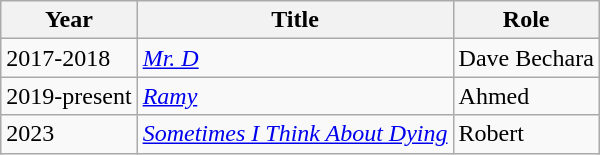<table class="wikitable">
<tr>
<th>Year</th>
<th>Title</th>
<th>Role</th>
</tr>
<tr>
<td>2017-2018</td>
<td><em><a href='#'>Mr. D</a></em></td>
<td>Dave Bechara</td>
</tr>
<tr>
<td>2019-present</td>
<td><em><a href='#'>Ramy</a></em></td>
<td>Ahmed</td>
</tr>
<tr>
<td>2023</td>
<td><em><a href='#'>Sometimes I Think About Dying</a></em></td>
<td>Robert</td>
</tr>
</table>
